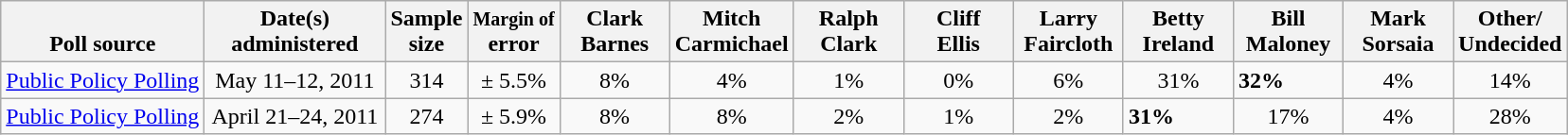<table class="wikitable">
<tr valign= bottom>
<th>Poll source</th>
<th style="width:120px;">Date(s)<br>administered</th>
<th class=small>Sample<br>size</th>
<th><small>Margin of</small><br>error</th>
<th style="width:70px;">Clark<br>Barnes</th>
<th style="width:70px;">Mitch<br>Carmichael</th>
<th style="width:70px;">Ralph<br>Clark</th>
<th style="width:70px;">Cliff<br>Ellis</th>
<th style="width:70px;">Larry<br>Faircloth</th>
<th style="width:70px;">Betty<br>Ireland</th>
<th style="width:70px;">Bill<br>Maloney</th>
<th style="width:70px;">Mark<br>Sorsaia</th>
<th>Other/<br>Undecided</th>
</tr>
<tr>
<td><a href='#'>Public Policy Polling</a></td>
<td align=center>May 11–12, 2011</td>
<td align=center>314</td>
<td align=center>± 5.5%</td>
<td align=center>8%</td>
<td align=center>4%</td>
<td align=center>1%</td>
<td align=center>0%</td>
<td align=center>6%</td>
<td align=center>31%</td>
<td><strong>32%</strong></td>
<td align=center>4%</td>
<td align=center>14%</td>
</tr>
<tr>
<td><a href='#'>Public Policy Polling</a></td>
<td align=center>April 21–24, 2011</td>
<td align=center>274</td>
<td align=center>± 5.9%</td>
<td align=center>8%</td>
<td align=center>8%</td>
<td align=center>2%</td>
<td align=center>1%</td>
<td align=center>2%</td>
<td><strong>31%</strong></td>
<td align=center>17%</td>
<td align=center>4%</td>
<td align=center>28%</td>
</tr>
</table>
